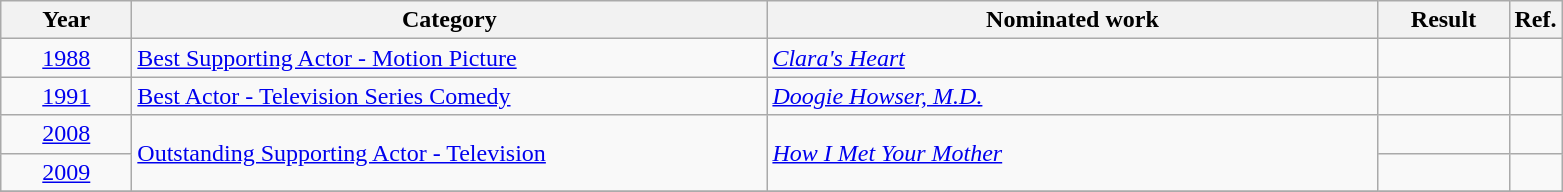<table class=wikitable>
<tr>
<th scope="col" style="width:5em;">Year</th>
<th scope="col" style="width:26em;">Category</th>
<th scope="col" style="width:25em;">Nominated work</th>
<th scope="col" style="width:5em;">Result</th>
<th>Ref.</th>
</tr>
<tr>
<td style="text-align:center;"><a href='#'>1988</a></td>
<td><a href='#'>Best Supporting Actor - Motion Picture</a></td>
<td><em><a href='#'>Clara's Heart</a></em></td>
<td></td>
<td></td>
</tr>
<tr>
<td style="text-align:center;"><a href='#'>1991</a></td>
<td><a href='#'>Best Actor - Television Series Comedy</a></td>
<td><em><a href='#'>Doogie Howser, M.D.</a></em></td>
<td></td>
<td></td>
</tr>
<tr>
<td style="text-align:center;"><a href='#'>2008</a></td>
<td rowspan=2><a href='#'>Outstanding Supporting Actor - Television</a></td>
<td rowspan=2><em><a href='#'>How I Met Your Mother</a></em></td>
<td></td>
<td></td>
</tr>
<tr>
<td style="text-align:center;"><a href='#'>2009</a></td>
<td></td>
<td></td>
</tr>
<tr>
</tr>
</table>
